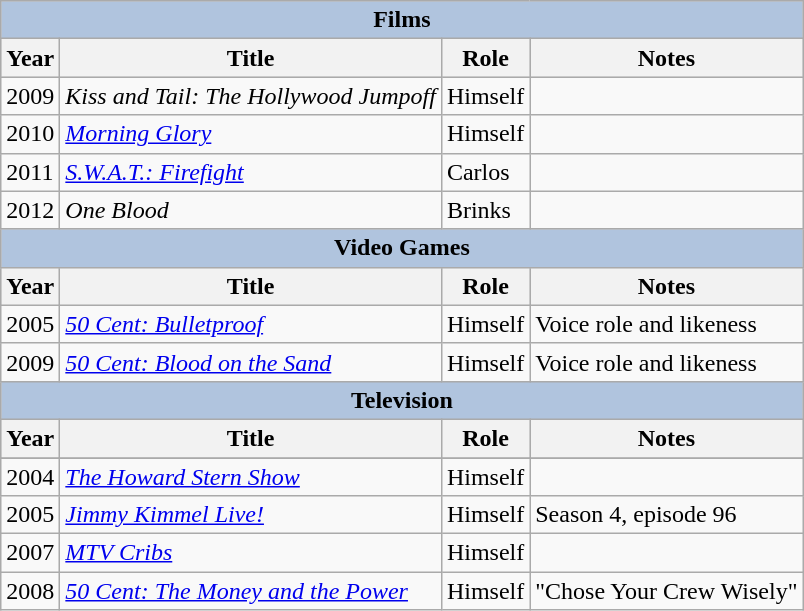<table class="wikitable">
<tr style="background:#ccc; text-align:center;">
<th colspan="4" style="background: LightSteelBlue;">Films</th>
</tr>
<tr style="background:#ccc; text-align:center;">
<th>Year</th>
<th>Title</th>
<th>Role</th>
<th>Notes</th>
</tr>
<tr>
<td>2009</td>
<td><em>Kiss and Tail: The Hollywood Jumpoff</em></td>
<td>Himself</td>
<td></td>
</tr>
<tr>
<td>2010</td>
<td><em><a href='#'>Morning Glory</a></em></td>
<td>Himself</td>
<td></td>
</tr>
<tr>
<td>2011</td>
<td><em><a href='#'>S.W.A.T.: Firefight</a></em></td>
<td>Carlos</td>
<td></td>
</tr>
<tr>
<td>2012</td>
<td><em>One Blood</em></td>
<td>Brinks</td>
<td></td>
</tr>
<tr style="background:#ccc; text-align:center;">
<th colspan="4" style="background: LightSteelBlue;">Video Games</th>
</tr>
<tr style="background:#ccc; text-align:center;">
<th>Year</th>
<th>Title</th>
<th>Role</th>
<th>Notes</th>
</tr>
<tr>
<td>2005</td>
<td><em><a href='#'>50 Cent: Bulletproof</a></em></td>
<td>Himself</td>
<td>Voice role and likeness</td>
</tr>
<tr>
<td>2009</td>
<td><em><a href='#'>50 Cent: Blood on the Sand</a></em></td>
<td>Himself</td>
<td>Voice role and likeness</td>
</tr>
<tr style="background:#ccc; text-align:center;">
<th colspan="4" style="background: LightSteelBlue;">Television</th>
</tr>
<tr style="background:#ccc; text-align:center;">
<th>Year</th>
<th>Title</th>
<th>Role</th>
<th>Notes</th>
</tr>
<tr>
</tr>
<tr>
<td>2004</td>
<td><em><a href='#'>The Howard Stern Show</a></em></td>
<td>Himself</td>
<td></td>
</tr>
<tr>
<td>2005</td>
<td><em><a href='#'>Jimmy Kimmel Live!</a></em></td>
<td>Himself</td>
<td>Season 4, episode 96</td>
</tr>
<tr>
<td>2007</td>
<td><em><a href='#'>MTV Cribs</a></em></td>
<td>Himself</td>
<td></td>
</tr>
<tr>
<td>2008</td>
<td><em><a href='#'>50 Cent: The Money and the Power</a></em></td>
<td>Himself</td>
<td>"Chose Your Crew Wisely"</td>
</tr>
</table>
